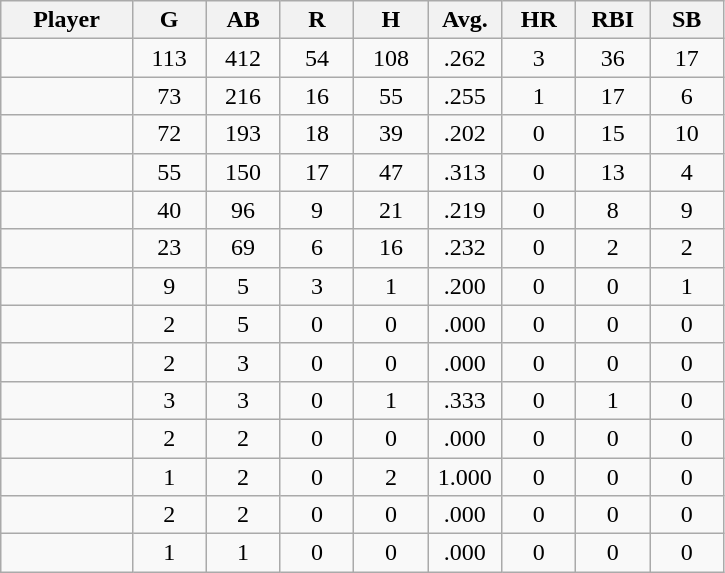<table class="wikitable sortable">
<tr>
<th bgcolor="#DDDDFF" width="16%">Player</th>
<th bgcolor="#DDDDFF" width="9%">G</th>
<th bgcolor="#DDDDFF" width="9%">AB</th>
<th bgcolor="#DDDDFF" width="9%">R</th>
<th bgcolor="#DDDDFF" width="9%">H</th>
<th bgcolor="#DDDDFF" width="9%">Avg.</th>
<th bgcolor="#DDDDFF" width="9%">HR</th>
<th bgcolor="#DDDDFF" width="9%">RBI</th>
<th bgcolor="#DDDDFF" width="9%">SB</th>
</tr>
<tr align="center">
<td></td>
<td>113</td>
<td>412</td>
<td>54</td>
<td>108</td>
<td>.262</td>
<td>3</td>
<td>36</td>
<td>17</td>
</tr>
<tr align="center">
<td></td>
<td>73</td>
<td>216</td>
<td>16</td>
<td>55</td>
<td>.255</td>
<td>1</td>
<td>17</td>
<td>6</td>
</tr>
<tr align="center">
<td></td>
<td>72</td>
<td>193</td>
<td>18</td>
<td>39</td>
<td>.202</td>
<td>0</td>
<td>15</td>
<td>10</td>
</tr>
<tr align="center">
<td></td>
<td>55</td>
<td>150</td>
<td>17</td>
<td>47</td>
<td>.313</td>
<td>0</td>
<td>13</td>
<td>4</td>
</tr>
<tr align="center">
<td></td>
<td>40</td>
<td>96</td>
<td>9</td>
<td>21</td>
<td>.219</td>
<td>0</td>
<td>8</td>
<td>9</td>
</tr>
<tr align="center">
<td></td>
<td>23</td>
<td>69</td>
<td>6</td>
<td>16</td>
<td>.232</td>
<td>0</td>
<td>2</td>
<td>2</td>
</tr>
<tr align="center">
<td></td>
<td>9</td>
<td>5</td>
<td>3</td>
<td>1</td>
<td>.200</td>
<td>0</td>
<td>0</td>
<td>1</td>
</tr>
<tr align="center">
<td></td>
<td>2</td>
<td>5</td>
<td>0</td>
<td>0</td>
<td>.000</td>
<td>0</td>
<td>0</td>
<td>0</td>
</tr>
<tr align="center">
<td></td>
<td>2</td>
<td>3</td>
<td>0</td>
<td>0</td>
<td>.000</td>
<td>0</td>
<td>0</td>
<td>0</td>
</tr>
<tr align="center">
<td></td>
<td>3</td>
<td>3</td>
<td>0</td>
<td>1</td>
<td>.333</td>
<td>0</td>
<td>1</td>
<td>0</td>
</tr>
<tr align="center">
<td></td>
<td>2</td>
<td>2</td>
<td>0</td>
<td>0</td>
<td>.000</td>
<td>0</td>
<td>0</td>
<td>0</td>
</tr>
<tr align="center">
<td></td>
<td>1</td>
<td>2</td>
<td>0</td>
<td>2</td>
<td>1.000</td>
<td>0</td>
<td>0</td>
<td>0</td>
</tr>
<tr align="center">
<td></td>
<td>2</td>
<td>2</td>
<td>0</td>
<td>0</td>
<td>.000</td>
<td>0</td>
<td>0</td>
<td>0</td>
</tr>
<tr align="center">
<td></td>
<td>1</td>
<td>1</td>
<td>0</td>
<td>0</td>
<td>.000</td>
<td>0</td>
<td>0</td>
<td>0</td>
</tr>
</table>
